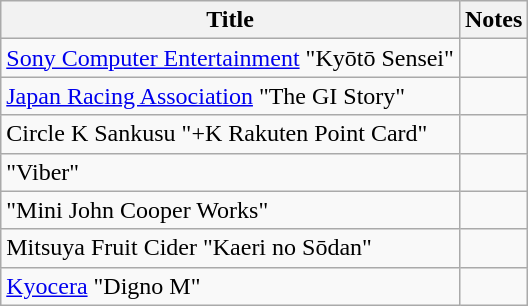<table class="wikitable">
<tr>
<th>Title</th>
<th>Notes</th>
</tr>
<tr>
<td><a href='#'>Sony Computer Entertainment</a> "Kyōtō Sensei"</td>
<td></td>
</tr>
<tr>
<td><a href='#'>Japan Racing Association</a> "The GI Story"</td>
<td></td>
</tr>
<tr>
<td>Circle K Sankusu "+K Rakuten Point Card"</td>
<td></td>
</tr>
<tr>
<td>"Viber"</td>
<td></td>
</tr>
<tr>
<td>"Mini John Cooper Works"</td>
<td></td>
</tr>
<tr>
<td>Mitsuya Fruit Cider "Kaeri no Sōdan"</td>
<td></td>
</tr>
<tr>
<td><a href='#'>Kyocera</a> "Digno M"</td>
<td></td>
</tr>
</table>
